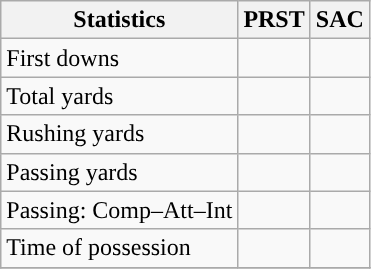<table class="wikitable" style="float: left;">
<tr>
<th>Statistics</th>
<th>PRST</th>
<th>SAC</th>
</tr>
<tr>
<td>First downs</td>
<td></td>
<td></td>
</tr>
<tr>
<td>Total yards</td>
<td></td>
<td></td>
</tr>
<tr>
<td>Rushing yards</td>
<td></td>
<td></td>
</tr>
<tr>
<td>Passing yards</td>
<td></td>
<td></td>
</tr>
<tr>
<td>Passing: Comp–Att–Int</td>
<td></td>
<td></td>
</tr>
<tr>
<td>Time of possession</td>
<td></td>
<td></td>
</tr>
<tr>
</tr>
</table>
